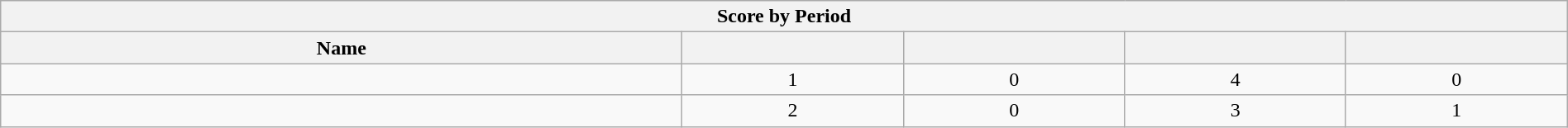<table class="wikitable" width="100%" style="text-align:center">
<tr>
<th colspan="5">Score by Period</th>
</tr>
<tr>
<th>Name</th>
<th></th>
<th></th>
<th></th>
<th></th>
</tr>
<tr>
<td align="left"></td>
<td>1</td>
<td>0</td>
<td>4</td>
<td>0</td>
</tr>
<tr>
<td align="left"></td>
<td>2</td>
<td>0</td>
<td>3</td>
<td>1</td>
</tr>
</table>
